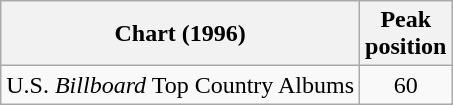<table class="wikitable">
<tr>
<th>Chart (1996)</th>
<th>Peak<br>position</th>
</tr>
<tr>
<td>U.S. <em>Billboard</em> Top Country Albums</td>
<td align="center">60</td>
</tr>
</table>
